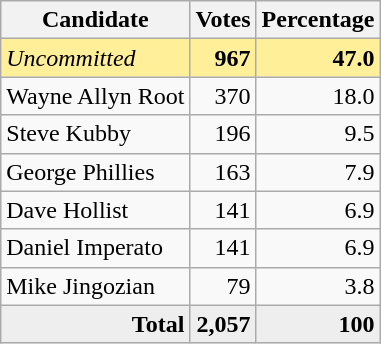<table class="wikitable" style="text-align:right;">
<tr>
<th>Candidate</th>
<th>Votes</th>
<th>Percentage</th>
</tr>
<tr style="background:#ffef99;">
<td style="text-align:left;"><em>Uncommitted</em></td>
<td><strong>967</strong></td>
<td><strong>47.0</strong></td>
</tr>
<tr>
<td style="text-align:left;">Wayne Allyn Root</td>
<td>370</td>
<td>18.0</td>
</tr>
<tr>
<td style="text-align:left;">Steve Kubby</td>
<td>196</td>
<td>9.5</td>
</tr>
<tr>
<td style="text-align:left;">George Phillies</td>
<td>163</td>
<td>7.9</td>
</tr>
<tr>
<td style="text-align:left;">Dave Hollist</td>
<td>141</td>
<td>6.9</td>
</tr>
<tr>
<td style="text-align:left;">Daniel Imperato</td>
<td>141</td>
<td>6.9</td>
</tr>
<tr>
<td style="text-align:left;">Mike Jingozian</td>
<td>79</td>
<td>3.8</td>
</tr>
<tr style="background:#eee;">
<td style="margin-right:0.50px"><strong>Total</strong></td>
<td style="margin-right:0.50px"><strong>2,057</strong></td>
<td style="margin-right:0.50px"><strong>100</strong></td>
</tr>
</table>
